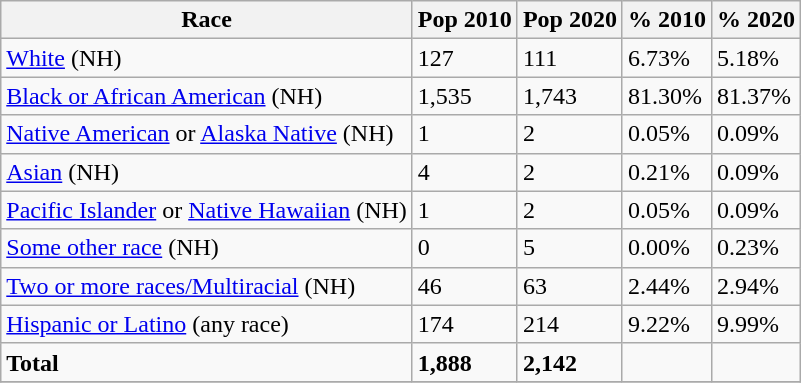<table class="wikitable">
<tr>
<th>Race</th>
<th>Pop 2010</th>
<th>Pop 2020</th>
<th>% 2010</th>
<th>% 2020</th>
</tr>
<tr>
<td><a href='#'>White</a> (NH)</td>
<td>127</td>
<td>111</td>
<td>6.73%</td>
<td>5.18%</td>
</tr>
<tr>
<td><a href='#'>Black or African American</a> (NH)</td>
<td>1,535</td>
<td>1,743</td>
<td>81.30%</td>
<td>81.37%</td>
</tr>
<tr>
<td><a href='#'>Native American</a> or <a href='#'>Alaska Native</a> (NH)</td>
<td>1</td>
<td>2</td>
<td>0.05%</td>
<td>0.09%</td>
</tr>
<tr>
<td><a href='#'>Asian</a> (NH)</td>
<td>4</td>
<td>2</td>
<td>0.21%</td>
<td>0.09%</td>
</tr>
<tr>
<td><a href='#'>Pacific Islander</a> or <a href='#'>Native Hawaiian</a> (NH)</td>
<td>1</td>
<td>2</td>
<td>0.05%</td>
<td>0.09%</td>
</tr>
<tr>
<td><a href='#'>Some other race</a> (NH)</td>
<td>0</td>
<td>5</td>
<td>0.00%</td>
<td>0.23%</td>
</tr>
<tr>
<td><a href='#'>Two or more races/Multiracial</a> (NH)</td>
<td>46</td>
<td>63</td>
<td>2.44%</td>
<td>2.94%</td>
</tr>
<tr>
<td><a href='#'>Hispanic or Latino</a> (any race)</td>
<td>174</td>
<td>214</td>
<td>9.22%</td>
<td>9.99%</td>
</tr>
<tr>
<td><strong>Total</strong></td>
<td><strong>1,888</strong></td>
<td><strong>2,142</strong></td>
<td></td>
<td></td>
</tr>
<tr>
</tr>
</table>
